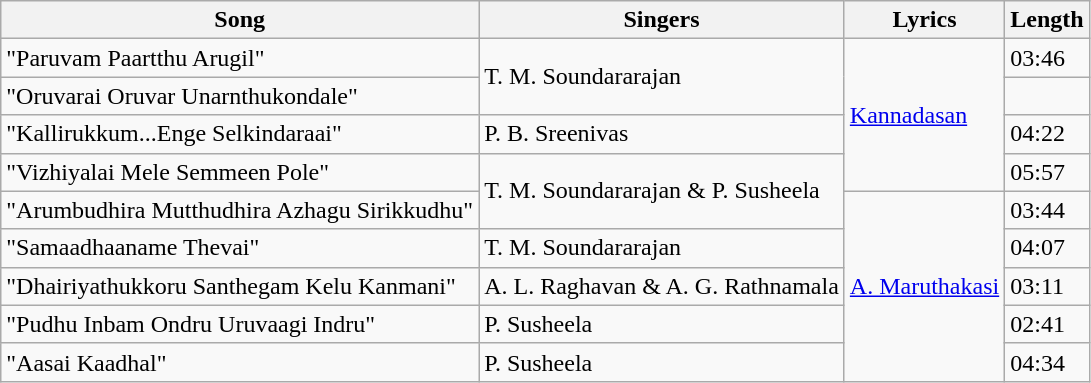<table class="wikitable">
<tr>
<th>Song</th>
<th>Singers</th>
<th>Lyrics</th>
<th>Length</th>
</tr>
<tr>
<td>"Paruvam Paartthu Arugil"</td>
<td rowspan=2>T. M. Soundararajan</td>
<td rowspan=4><a href='#'>Kannadasan</a></td>
<td>03:46</td>
</tr>
<tr>
<td>"Oruvarai Oruvar Unarnthukondale"</td>
<td></td>
</tr>
<tr>
<td>"Kallirukkum...Enge Selkindaraai"</td>
<td>P. B. Sreenivas</td>
<td>04:22</td>
</tr>
<tr>
<td>"Vizhiyalai Mele Semmeen Pole"</td>
<td rowspan=2>T. M. Soundararajan & P. Susheela</td>
<td>05:57</td>
</tr>
<tr>
<td>"Arumbudhira Mutthudhira Azhagu Sirikkudhu"</td>
<td rowspan=5><a href='#'>A. Maruthakasi</a></td>
<td>03:44</td>
</tr>
<tr>
<td>"Samaadhaaname Thevai"</td>
<td>T. M. Soundararajan</td>
<td>04:07</td>
</tr>
<tr>
<td>"Dhairiyathukkoru Santhegam Kelu Kanmani"</td>
<td>A. L. Raghavan & A. G. Rathnamala</td>
<td>03:11</td>
</tr>
<tr>
<td>"Pudhu Inbam Ondru Uruvaagi Indru"</td>
<td>P. Susheela</td>
<td>02:41</td>
</tr>
<tr>
<td>"Aasai Kaadhal"</td>
<td>P. Susheela</td>
<td>04:34</td>
</tr>
</table>
